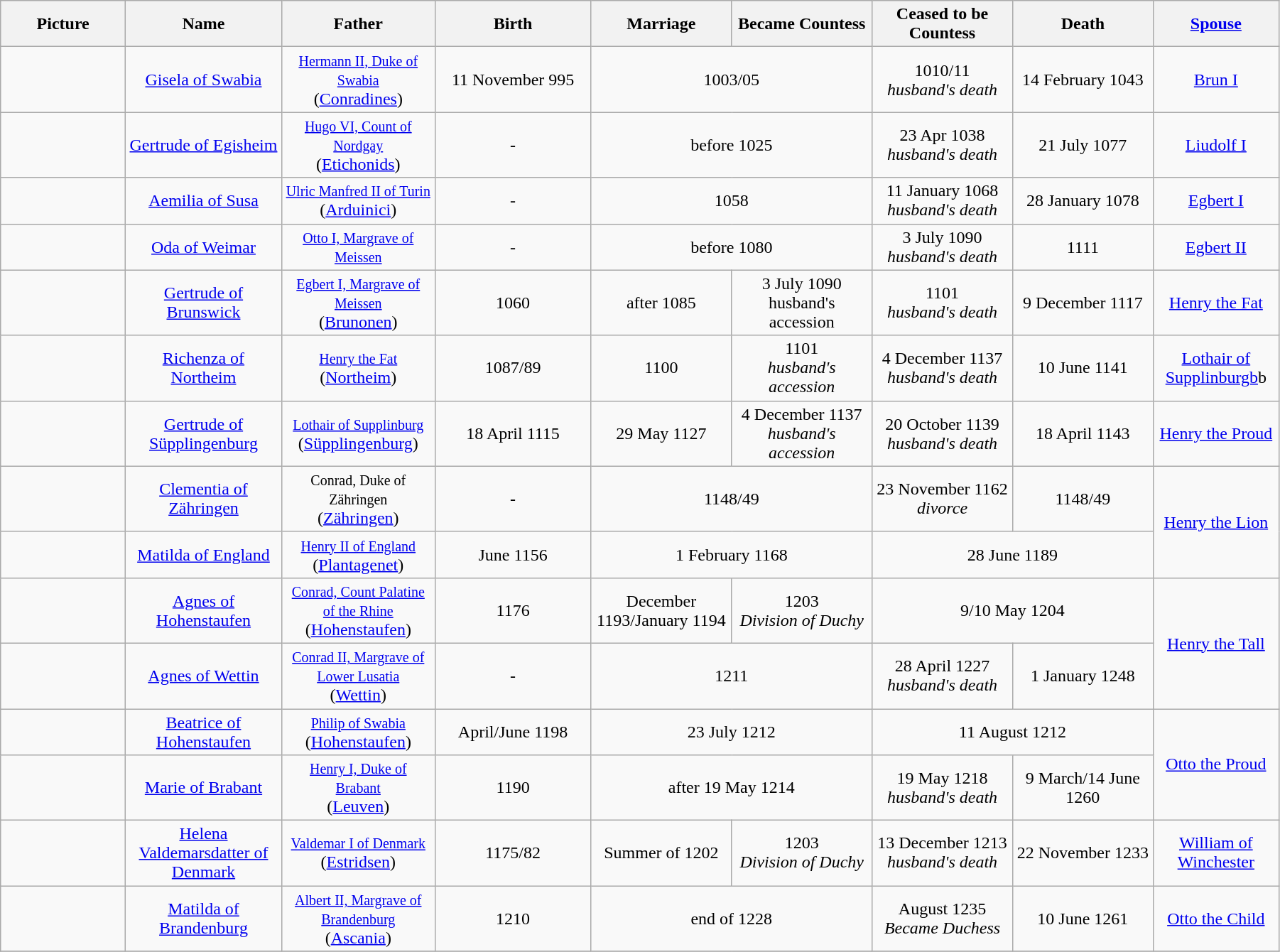<table width=95% class="wikitable">
<tr>
<th width = "8%">Picture</th>
<th width = "10%">Name</th>
<th width = "9%">Father</th>
<th width = "10%">Birth</th>
<th width = "9%">Marriage</th>
<th width = "9%">Became Countess</th>
<th width = "9%">Ceased to be Countess</th>
<th width = "9%">Death</th>
<th width = "6%"><a href='#'>Spouse</a></th>
</tr>
<tr>
<td align="center"></td>
<td align="center"><a href='#'>Gisela of Swabia</a></td>
<td align="center"><small><a href='#'>Hermann II, Duke of Swabia</a></small><br>(<a href='#'>Conradines</a>)</td>
<td align="center">11 November 995</td>
<td align="center" colspan="2">1003/05</td>
<td align="center">1010/11<br><em>husband's death</em></td>
<td align="center">14 February 1043</td>
<td align="center"><a href='#'>Brun I</a></td>
</tr>
<tr>
<td align="center"></td>
<td align="center"><a href='#'>Gertrude of Egisheim</a></td>
<td align="center"><small><a href='#'>Hugo VI, Count of Nordgay</a></small><br>(<a href='#'>Etichonids</a>)</td>
<td align="center">-</td>
<td align="center" colspan="2">before 1025</td>
<td align="center">23 Apr 1038<br><em>husband's death</em></td>
<td align="center">21 July 1077</td>
<td align="center"><a href='#'>Liudolf I</a></td>
</tr>
<tr>
<td align="center"></td>
<td align="center"><a href='#'>Aemilia of Susa</a></td>
<td align="center"><small><a href='#'>Ulric Manfred II of Turin</a></small><br>(<a href='#'>Arduinici</a>)</td>
<td align="center">-</td>
<td align="center" colspan="2">1058</td>
<td align="center">11 January 1068<br><em>husband's death</em></td>
<td align="center">28 January 1078</td>
<td align="center"><a href='#'>Egbert I</a></td>
</tr>
<tr>
<td align="center"></td>
<td align="center"><a href='#'>Oda of Weimar</a></td>
<td align="center"><small><a href='#'>Otto I, Margrave of Meissen</a></small></td>
<td align="center">-</td>
<td align="center" colspan="2">before 1080</td>
<td align="center">3 July 1090<br><em>husband's death</em></td>
<td align="center">1111</td>
<td align="center"><a href='#'>Egbert II</a></td>
</tr>
<tr>
<td align="center"></td>
<td align="center"><a href='#'>Gertrude of Brunswick</a></td>
<td align="center"><small><a href='#'>Egbert I, Margrave of Meissen</a></small><br>(<a href='#'>Brunonen</a>)</td>
<td align="center">1060</td>
<td align="center">after 1085</td>
<td align="center">3 July 1090<br>husband's accession</td>
<td align="center">1101<br><em>husband's death</em></td>
<td align="center">9 December 1117</td>
<td align="center"><a href='#'>Henry the Fat</a></td>
</tr>
<tr>
<td align="center"></td>
<td align="center"><a href='#'>Richenza of Northeim</a></td>
<td align="center"><small><a href='#'>Henry the Fat</a></small><br>(<a href='#'>Northeim</a>)</td>
<td align="center">1087/89</td>
<td align="center">1100</td>
<td align="center">1101<br><em>husband's accession</em></td>
<td align="center">4 December 1137<br><em>husband's death</em></td>
<td align="center">10 June 1141</td>
<td align="center"><a href='#'>Lothair of Supplinburgb</a>b</td>
</tr>
<tr>
<td align="center"></td>
<td align="center"><a href='#'>Gertrude of Süpplingenburg</a></td>
<td align="center"><small><a href='#'>Lothair of Supplinburg</a></small><br>(<a href='#'>Süpplingenburg</a>)</td>
<td align="center">18 April 1115</td>
<td align="center">29 May 1127</td>
<td align="center">4 December 1137<br><em>husband's accession</em></td>
<td align="center">20 October 1139<br><em>husband's death</em></td>
<td align="center">18 April 1143</td>
<td align="center"><a href='#'>Henry the Proud</a></td>
</tr>
<tr>
<td align="center"></td>
<td align="center"><a href='#'>Clementia of Zähringen</a></td>
<td align="center"><small>Conrad, Duke of Zähringen</small><br>(<a href='#'>Zähringen</a>)</td>
<td align="center">-</td>
<td align="center" colspan="2">1148/49</td>
<td align="center">23 November 1162<br><em>divorce</em></td>
<td align="center">1148/49</td>
<td align="center" rowspan="2"><a href='#'>Henry the Lion</a></td>
</tr>
<tr>
<td align="center"></td>
<td align="center"><a href='#'>Matilda of England</a></td>
<td align="center"><small><a href='#'>Henry II of England</a></small><br>(<a href='#'>Plantagenet</a>)</td>
<td align="center">June 1156</td>
<td align="center" colspan="2">1 February 1168</td>
<td align="center" colspan="2">28 June 1189</td>
</tr>
<tr>
<td align="center"></td>
<td align="center"><a href='#'>Agnes of Hohenstaufen</a></td>
<td align="center"><small><a href='#'>Conrad, Count Palatine of the Rhine</a></small><br>(<a href='#'>Hohenstaufen</a>)</td>
<td align="center">1176</td>
<td align="center">December 1193/January 1194</td>
<td align="center">1203<br><em>Division of Duchy</em></td>
<td align="center" colspan="2">9/10 May 1204</td>
<td align="center" rowspan="2"><a href='#'>Henry the Tall</a></td>
</tr>
<tr>
<td align="center"></td>
<td align="center"><a href='#'>Agnes of Wettin</a></td>
<td align="center"><small><a href='#'>Conrad II, Margrave of Lower Lusatia</a></small><br>(<a href='#'>Wettin</a>)</td>
<td align="center">-</td>
<td align="center" colspan="2">1211</td>
<td align="center">28 April 1227<br><em>husband's death</em></td>
<td align="center">1 January 1248</td>
</tr>
<tr>
<td align="center"></td>
<td align="center"><a href='#'>Beatrice of Hohenstaufen</a></td>
<td align="center"><small><a href='#'>Philip of Swabia</a></small><br>(<a href='#'>Hohenstaufen</a>)</td>
<td align="center">April/June 1198</td>
<td align="center" colspan="2">23 July 1212</td>
<td align="center" colspan="2">11 August 1212</td>
<td align="center" rowspan="2"><a href='#'>Otto the Proud</a></td>
</tr>
<tr>
<td align="center"></td>
<td align="center"><a href='#'>Marie of Brabant</a></td>
<td align="center"><small><a href='#'>Henry I, Duke of Brabant</a></small><br>(<a href='#'>Leuven</a>)</td>
<td align="center">1190</td>
<td align="center" colspan="2">after 19 May 1214</td>
<td align="center">19 May 1218<br><em>husband's death</em></td>
<td align="center">9 March/14 June 1260</td>
</tr>
<tr>
<td align="center"></td>
<td align="center"><a href='#'>Helena Valdemarsdatter of Denmark</a></td>
<td align="center"><small><a href='#'>Valdemar I of Denmark</a></small><br>(<a href='#'>Estridsen</a>)</td>
<td align="center">1175/82</td>
<td align="center">Summer of 1202</td>
<td align="center">1203<br><em>Division of Duchy</em></td>
<td align="center">13 December 1213<br><em>husband's death</em></td>
<td align="center">22 November 1233</td>
<td align="center"><a href='#'>William of Winchester</a></td>
</tr>
<tr>
<td align="center"></td>
<td align="center"><a href='#'>Matilda of Brandenburg</a></td>
<td align="center"><small><a href='#'>Albert II, Margrave of Brandenburg</a></small><br>(<a href='#'>Ascania</a>)</td>
<td align="center">1210</td>
<td align="center" colspan="2">end of 1228</td>
<td align="center">August 1235<br><em>Became Duchess</em></td>
<td align="center">10 June 1261</td>
<td align="center"><a href='#'>Otto the Child</a></td>
</tr>
<tr>
</tr>
</table>
